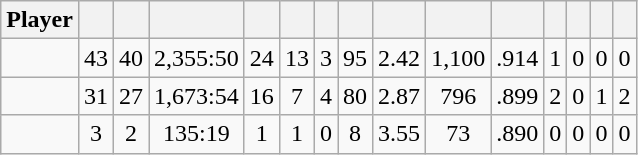<table class="wikitable sortable" style="text-align:center;">
<tr>
<th>Player</th>
<th></th>
<th></th>
<th></th>
<th></th>
<th></th>
<th></th>
<th></th>
<th></th>
<th></th>
<th></th>
<th></th>
<th></th>
<th></th>
<th></th>
</tr>
<tr>
<td></td>
<td>43</td>
<td>40</td>
<td>2,355:50</td>
<td>24</td>
<td>13</td>
<td>3</td>
<td>95</td>
<td>2.42</td>
<td>1,100</td>
<td>.914</td>
<td>1</td>
<td>0</td>
<td>0</td>
<td>0</td>
</tr>
<tr>
<td></td>
<td>31</td>
<td>27</td>
<td>1,673:54</td>
<td>16</td>
<td>7</td>
<td>4</td>
<td>80</td>
<td>2.87</td>
<td>796</td>
<td>.899</td>
<td>2</td>
<td>0</td>
<td>1</td>
<td>2</td>
</tr>
<tr>
<td></td>
<td>3</td>
<td>2</td>
<td>135:19</td>
<td>1</td>
<td>1</td>
<td>0</td>
<td>8</td>
<td>3.55</td>
<td>73</td>
<td>.890</td>
<td>0</td>
<td>0</td>
<td>0</td>
<td>0</td>
</tr>
</table>
